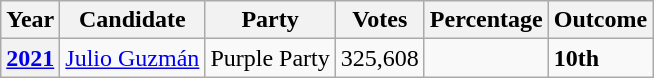<table class="wikitable">
<tr>
<th>Year</th>
<th>Candidate</th>
<th>Party</th>
<th>Votes</th>
<th>Percentage</th>
<th>Outcome</th>
</tr>
<tr>
<th><a href='#'>2021</a></th>
<td><a href='#'>Julio Guzmán</a></td>
<td>Purple Party</td>
<td>325,608</td>
<td></td>
<td><strong>10th</strong></td>
</tr>
</table>
